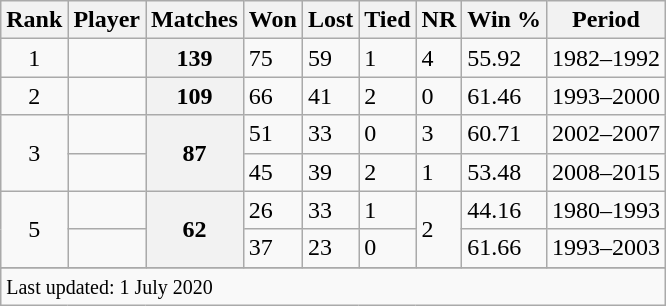<table class="wikitable plainrowheaders sortable">
<tr>
<th scope=col>Rank</th>
<th scope=col>Player</th>
<th scope=col>Matches</th>
<th>Won</th>
<th>Lost</th>
<th>Tied</th>
<th>NR</th>
<th>Win %</th>
<th>Period</th>
</tr>
<tr>
<td align=center>1</td>
<td></td>
<th scope=row style=text-align:center;>139</th>
<td>75</td>
<td>59</td>
<td>1</td>
<td>4</td>
<td>55.92</td>
<td>1982–1992</td>
</tr>
<tr>
<td align=center>2</td>
<td></td>
<th scope=row style=text-align:center;>109</th>
<td>66</td>
<td>41</td>
<td>2</td>
<td>0</td>
<td>61.46</td>
<td>1993–2000</td>
</tr>
<tr>
<td align=center rowspan=2>3</td>
<td></td>
<th scope=row style=text-align:center; rowspan=2>87</th>
<td>51</td>
<td>33</td>
<td>0</td>
<td>3</td>
<td>60.71</td>
<td>2002–2007</td>
</tr>
<tr>
<td></td>
<td>45</td>
<td>39</td>
<td>2</td>
<td>1</td>
<td>53.48</td>
<td>2008–2015</td>
</tr>
<tr>
<td align=center rowspan=2>5</td>
<td></td>
<th scope=row style=text-align:center; rowspan=2>62</th>
<td>26</td>
<td>33</td>
<td>1</td>
<td rowspan=2>2</td>
<td>44.16</td>
<td>1980–1993</td>
</tr>
<tr>
<td></td>
<td>37</td>
<td>23</td>
<td>0</td>
<td>61.66</td>
<td>1993–2003</td>
</tr>
<tr>
</tr>
<tr class=sortbottom>
<td colspan=9><small>Last updated: 1 July 2020</small></td>
</tr>
</table>
